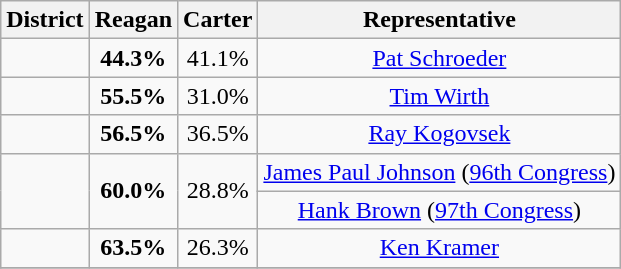<table class=wikitable>
<tr>
<th>District</th>
<th>Reagan</th>
<th>Carter</th>
<th>Representative</th>
</tr>
<tr align=center>
<td></td>
<td><strong>44.3%</strong></td>
<td>41.1%</td>
<td><a href='#'>Pat Schroeder</a></td>
</tr>
<tr align=center>
<td></td>
<td><strong>55.5%</strong></td>
<td>31.0%</td>
<td><a href='#'>Tim Wirth</a></td>
</tr>
<tr align=center>
<td></td>
<td><strong>56.5%</strong></td>
<td>36.5%</td>
<td><a href='#'>Ray Kogovsek</a></td>
</tr>
<tr align=center>
<td rowspan=2 ></td>
<td rowspan=2><strong>60.0%</strong></td>
<td rowspan=2>28.8%</td>
<td><a href='#'>James Paul Johnson</a> (<a href='#'>96th Congress</a>)</td>
</tr>
<tr align=center>
<td><a href='#'>Hank Brown</a> (<a href='#'>97th Congress</a>)</td>
</tr>
<tr align=center>
<td></td>
<td><strong>63.5%</strong></td>
<td>26.3%</td>
<td><a href='#'>Ken Kramer</a></td>
</tr>
<tr>
</tr>
</table>
